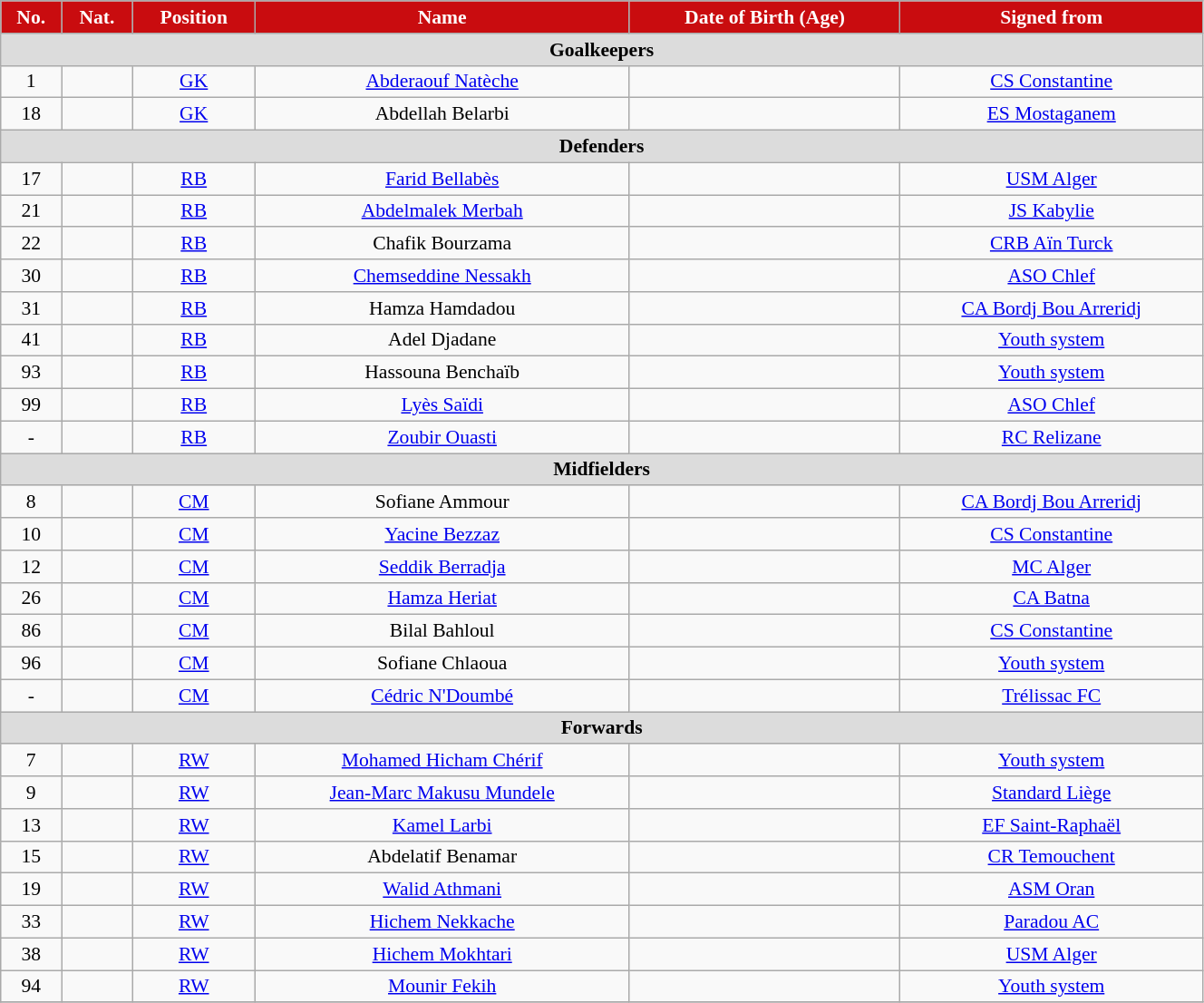<table class="wikitable" style="text-align:center; font-size:90%; width:70%">
<tr>
<th style="background:#c90c0f; color:white; text-align:center;">No.</th>
<th style="background:#c90c0f; color:white; text-align:center;">Nat.</th>
<th style="background:#c90c0f; color:white; text-align:center;">Position</th>
<th style="background:#c90c0f; color:white; text-align:center;">Name</th>
<th style="background:#c90c0f; color:white; text-align:center;">Date of Birth (Age)</th>
<th style="background:#c90c0f; color:white; text-align:center;">Signed from</th>
</tr>
<tr>
<th colspan=10 style="background:#DCDCDC; text-align:center;">Goalkeepers</th>
</tr>
<tr>
<td>1</td>
<td></td>
<td><a href='#'>GK</a></td>
<td><a href='#'>Abderaouf Natèche</a></td>
<td></td>
<td> <a href='#'>CS Constantine</a></td>
</tr>
<tr>
<td>18</td>
<td></td>
<td><a href='#'>GK</a></td>
<td>Abdellah Belarbi</td>
<td></td>
<td> <a href='#'>ES Mostaganem</a></td>
</tr>
<tr>
<th colspan=10 style="background:#DCDCDC; text-align:center;">Defenders</th>
</tr>
<tr>
<td>17</td>
<td></td>
<td><a href='#'>RB</a></td>
<td><a href='#'>Farid Bellabès</a></td>
<td></td>
<td> <a href='#'>USM Alger</a></td>
</tr>
<tr>
<td>21</td>
<td></td>
<td><a href='#'>RB</a></td>
<td><a href='#'>Abdelmalek Merbah</a></td>
<td></td>
<td> <a href='#'>JS Kabylie</a></td>
</tr>
<tr>
<td>22</td>
<td></td>
<td><a href='#'>RB</a></td>
<td>Chafik Bourzama</td>
<td></td>
<td> <a href='#'>CRB Aïn Turck</a></td>
</tr>
<tr>
<td>30</td>
<td></td>
<td><a href='#'>RB</a></td>
<td><a href='#'>Chemseddine Nessakh</a></td>
<td></td>
<td> <a href='#'>ASO Chlef</a></td>
</tr>
<tr>
<td>31</td>
<td></td>
<td><a href='#'>RB</a></td>
<td>Hamza Hamdadou</td>
<td></td>
<td> <a href='#'>CA Bordj Bou Arreridj</a></td>
</tr>
<tr>
<td>41</td>
<td></td>
<td><a href='#'>RB</a></td>
<td>Adel Djadane</td>
<td></td>
<td><a href='#'>Youth system</a></td>
</tr>
<tr>
<td>93</td>
<td></td>
<td><a href='#'>RB</a></td>
<td>Hassouna Benchaïb</td>
<td></td>
<td><a href='#'>Youth system</a></td>
</tr>
<tr>
<td>99</td>
<td></td>
<td><a href='#'>RB</a></td>
<td><a href='#'>Lyès Saïdi</a></td>
<td></td>
<td> <a href='#'>ASO Chlef</a></td>
</tr>
<tr>
<td>-</td>
<td></td>
<td><a href='#'>RB</a></td>
<td><a href='#'>Zoubir Ouasti</a></td>
<td></td>
<td> <a href='#'>RC Relizane</a></td>
</tr>
<tr>
<th colspan=10 style="background:#DCDCDC; text-align:center;">Midfielders</th>
</tr>
<tr>
<td>8</td>
<td></td>
<td><a href='#'>CM</a></td>
<td>Sofiane Ammour</td>
<td></td>
<td> <a href='#'>CA Bordj Bou Arreridj</a></td>
</tr>
<tr>
<td>10</td>
<td></td>
<td><a href='#'>CM</a></td>
<td><a href='#'>Yacine Bezzaz</a></td>
<td></td>
<td> <a href='#'>CS Constantine</a></td>
</tr>
<tr>
<td>12</td>
<td></td>
<td><a href='#'>CM</a></td>
<td><a href='#'>Seddik Berradja</a></td>
<td></td>
<td> <a href='#'>MC Alger</a></td>
</tr>
<tr>
<td>26</td>
<td></td>
<td><a href='#'>CM</a></td>
<td><a href='#'>Hamza Heriat</a></td>
<td></td>
<td> <a href='#'>CA Batna</a></td>
</tr>
<tr>
<td>86</td>
<td></td>
<td><a href='#'>CM</a></td>
<td>Bilal Bahloul</td>
<td></td>
<td> <a href='#'>CS Constantine</a></td>
</tr>
<tr>
<td>96</td>
<td></td>
<td><a href='#'>CM</a></td>
<td>Sofiane Chlaoua</td>
<td></td>
<td><a href='#'>Youth system</a></td>
</tr>
<tr>
<td>-</td>
<td></td>
<td><a href='#'>CM</a></td>
<td><a href='#'>Cédric N'Doumbé</a></td>
<td></td>
<td> <a href='#'>Trélissac FC</a></td>
</tr>
<tr>
<th colspan=10 style="background:#DCDCDC; text-align:center;">Forwards</th>
</tr>
<tr>
<td>7</td>
<td></td>
<td><a href='#'>RW</a></td>
<td><a href='#'>Mohamed Hicham Chérif</a></td>
<td></td>
<td><a href='#'>Youth system</a></td>
</tr>
<tr>
<td>9</td>
<td></td>
<td><a href='#'>RW</a></td>
<td><a href='#'>Jean-Marc Makusu Mundele</a></td>
<td></td>
<td> <a href='#'>Standard Liège</a></td>
</tr>
<tr>
<td>13</td>
<td></td>
<td><a href='#'>RW</a></td>
<td><a href='#'>Kamel Larbi</a></td>
<td></td>
<td> <a href='#'>EF Saint-Raphaël</a></td>
</tr>
<tr>
<td>15</td>
<td></td>
<td><a href='#'>RW</a></td>
<td>Abdelatif Benamar</td>
<td></td>
<td> <a href='#'>CR Temouchent</a></td>
</tr>
<tr>
<td>19</td>
<td></td>
<td><a href='#'>RW</a></td>
<td><a href='#'>Walid Athmani</a></td>
<td></td>
<td> <a href='#'>ASM Oran</a></td>
</tr>
<tr>
<td>33</td>
<td></td>
<td><a href='#'>RW</a></td>
<td><a href='#'>Hichem Nekkache</a></td>
<td></td>
<td> <a href='#'>Paradou AC</a></td>
</tr>
<tr>
<td>38</td>
<td></td>
<td><a href='#'>RW</a></td>
<td><a href='#'>Hichem Mokhtari</a></td>
<td></td>
<td> <a href='#'>USM Alger</a></td>
</tr>
<tr>
<td>94</td>
<td></td>
<td><a href='#'>RW</a></td>
<td><a href='#'>Mounir Fekih</a></td>
<td></td>
<td><a href='#'>Youth system</a></td>
</tr>
<tr>
</tr>
</table>
